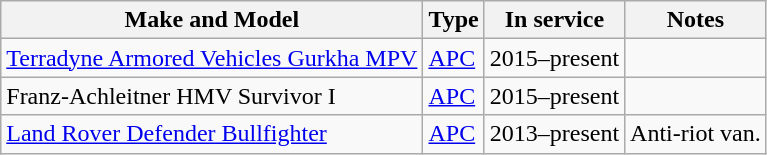<table class="wikitable">
<tr>
<th style="text-align: center;">Make and Model</th>
<th style="text-align: center;">Type</th>
<th style="text-align: center;">In service</th>
<th style="text-align: center;">Notes</th>
</tr>
<tr>
<td><a href='#'>Terradyne Armored Vehicles Gurkha MPV</a></td>
<td><a href='#'>APC</a></td>
<td>2015–present</td>
<td></td>
</tr>
<tr>
<td>Franz-Achleitner HMV Survivor I</td>
<td><a href='#'>APC</a></td>
<td>2015–present</td>
<td></td>
</tr>
<tr>
<td><a href='#'>Land Rover Defender Bullfighter</a></td>
<td><a href='#'>APC</a></td>
<td>2013–present</td>
<td>Anti-riot van.</td>
</tr>
</table>
